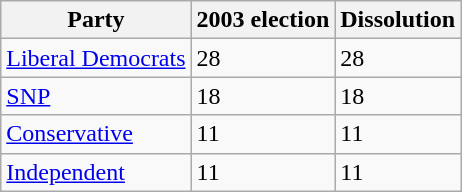<table class="wikitable">
<tr>
<th>Party</th>
<th>2003 election</th>
<th>Dissolution</th>
</tr>
<tr>
<td><a href='#'>Liberal Democrats</a></td>
<td>28</td>
<td>28</td>
</tr>
<tr>
<td><a href='#'>SNP</a></td>
<td>18</td>
<td>18</td>
</tr>
<tr>
<td><a href='#'>Conservative</a></td>
<td>11</td>
<td>11</td>
</tr>
<tr>
<td><a href='#'>Independent</a></td>
<td>11</td>
<td>11</td>
</tr>
</table>
